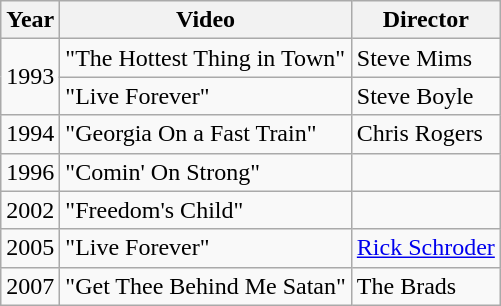<table class="wikitable">
<tr>
<th>Year</th>
<th>Video</th>
<th>Director</th>
</tr>
<tr>
<td rowspan="2">1993</td>
<td>"The Hottest Thing in Town"</td>
<td>Steve Mims</td>
</tr>
<tr>
<td>"Live Forever"</td>
<td>Steve Boyle</td>
</tr>
<tr>
<td>1994</td>
<td>"Georgia On a Fast Train"</td>
<td>Chris Rogers</td>
</tr>
<tr>
<td>1996</td>
<td>"Comin' On Strong"</td>
<td></td>
</tr>
<tr>
<td>2002</td>
<td>"Freedom's Child"</td>
<td></td>
</tr>
<tr>
<td>2005</td>
<td>"Live Forever"</td>
<td><a href='#'>Rick Schroder</a></td>
</tr>
<tr>
<td>2007</td>
<td>"Get Thee Behind Me Satan"</td>
<td>The Brads</td>
</tr>
</table>
